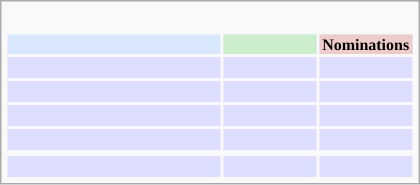<table class="infobox" style="width: 25em; text-align: left; font-size: 70%; vertical-align: middle;">
<tr bgcolor=#D9E8FF style="text-align:center;">
</tr>
<tr>
<td colspan="3" style="text-align:center;"> <br></td>
</tr>
<tr bgcolor=#D9E8FF style="text-align:center;">
<th style="vertical-align: middle;"></th>
<th style="background:#cceecc; font-size:8pt;" width="60px"></th>
<th style="background:#eecccc; font-size:8pt;" width="60px">Nominations</th>
</tr>
<tr bgcolor=#ddddff>
<td style="text-align:center;"><br></td>
<td></td>
<td></td>
</tr>
<tr bgcolor=#ddddff>
<td style="text-align:center;"><br></td>
<td></td>
<td></td>
</tr>
<tr bgcolor=#ddddff>
<td style="text-align:center;"><br></td>
<td></td>
<td></td>
</tr>
<tr bgcolor=#ddddff>
<td style="text-align:center;"><br></td>
<td></td>
<td></td>
</tr>
<tr>
</tr>
<tr bgcolor=#ddddff>
<td style="text-align:center;"><br></td>
<td></td>
<td></td>
</tr>
</table>
